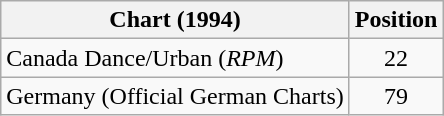<table class="wikitable">
<tr>
<th>Chart (1994)</th>
<th>Position</th>
</tr>
<tr>
<td>Canada Dance/Urban (<em>RPM</em>)</td>
<td align="center">22</td>
</tr>
<tr>
<td>Germany (Official German Charts)</td>
<td align="center">79</td>
</tr>
</table>
